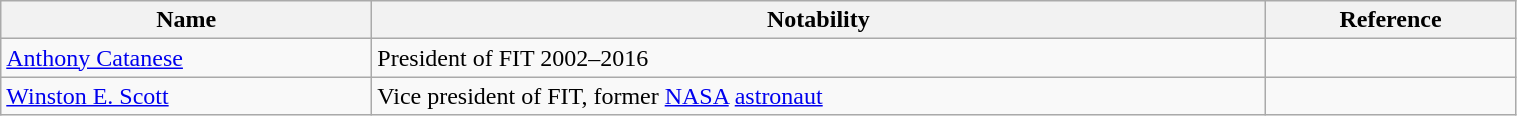<table class="wikitable sortable" style="width: 80%;">
<tr valign="top">
<th style="width: 15em;">Name</th>
<th>Notability</th>
<th class="unsortable"  style="width: 10em;">Reference</th>
</tr>
<tr>
<td><a href='#'>Anthony Catanese</a></td>
<td>President of FIT 2002–2016</td>
<td></td>
</tr>
<tr>
<td><a href='#'>Winston E. Scott</a></td>
<td>Vice president of FIT, former <a href='#'>NASA</a> <a href='#'>astronaut</a></td>
<td></td>
</tr>
</table>
